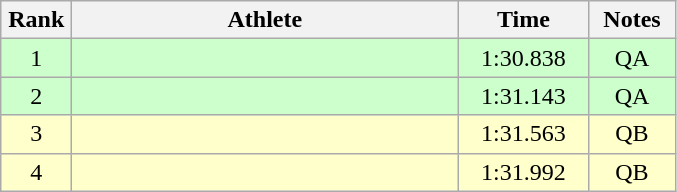<table class=wikitable style="text-align:center">
<tr>
<th width=40>Rank</th>
<th width=250>Athlete</th>
<th width=80>Time</th>
<th width=50>Notes</th>
</tr>
<tr bgcolor="ccffcc">
<td>1</td>
<td align=left></td>
<td>1:30.838</td>
<td>QA</td>
</tr>
<tr bgcolor="ccffcc">
<td>2</td>
<td align=left></td>
<td>1:31.143</td>
<td>QA</td>
</tr>
<tr bgcolor="ffffcc">
<td>3</td>
<td align=left></td>
<td>1:31.563</td>
<td>QB</td>
</tr>
<tr bgcolor="ffffcc">
<td>4</td>
<td align=left></td>
<td>1:31.992</td>
<td>QB</td>
</tr>
</table>
